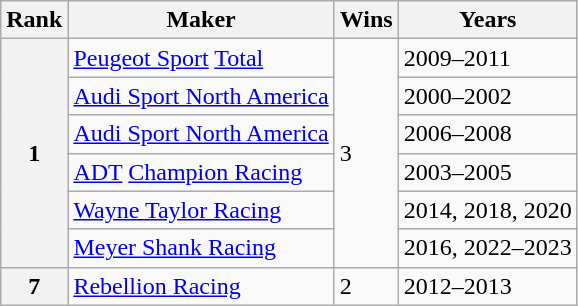<table class="wikitable">
<tr>
<th>Rank</th>
<th>Maker</th>
<th>Wins</th>
<th>Years</th>
</tr>
<tr>
<th rowspan="6">1</th>
<td> <a href='#'>Peugeot Sport</a> <a href='#'>Total</a></td>
<td rowspan="6">3</td>
<td>2009–2011</td>
</tr>
<tr>
<td> <a href='#'>Audi Sport North America</a></td>
<td>2000–2002</td>
</tr>
<tr>
<td> <a href='#'>Audi Sport North America</a></td>
<td>2006–2008</td>
</tr>
<tr>
<td> <a href='#'>ADT</a> <a href='#'>Champion Racing</a></td>
<td>2003–2005</td>
</tr>
<tr>
<td> <a href='#'>Wayne Taylor Racing</a></td>
<td>2014, 2018, 2020</td>
</tr>
<tr>
<td> <a href='#'>Meyer Shank Racing</a></td>
<td>2016, 2022–2023</td>
</tr>
<tr>
<th>7</th>
<td> <a href='#'>Rebellion Racing</a></td>
<td>2</td>
<td>2012–2013</td>
</tr>
</table>
